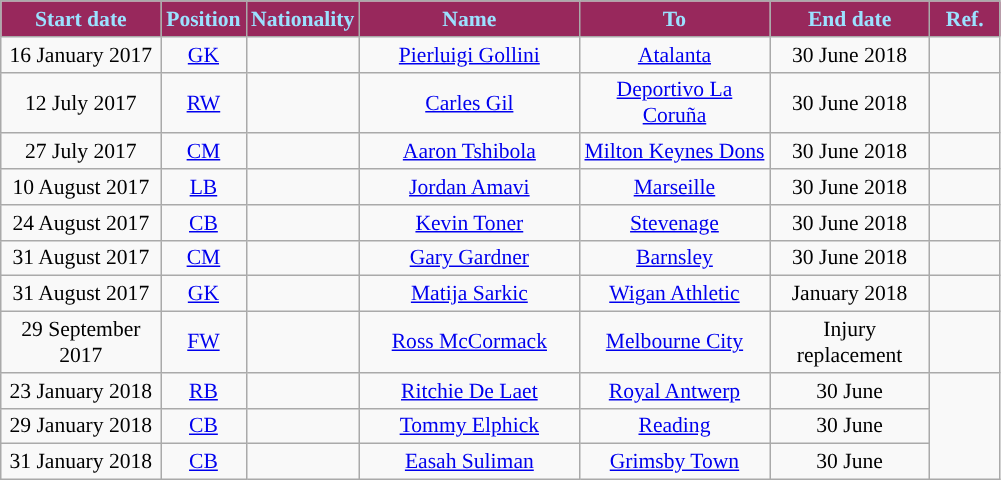<table class="wikitable"  style="text-align:center; font-size:90%; ">
<tr>
<th style="background:#98285c; color:#9be1ff; width:100px;">Start date</th>
<th style="background:#98285c; color:#9be1ff; width:50px;">Position</th>
<th style="background:#98285c; color:#9be1ff; width:50px;">Nationality</th>
<th style="background:#98285c; color:#9be1ff; width:140px;">Name</th>
<th style="background:#98285c; color:#9be1ff; width:120px;">To</th>
<th style="background:#98285c; color:#9be1ff; width:100px;">End date</th>
<th style="background:#98285c; color:#9be1ff; width:40px;">Ref.</th>
</tr>
<tr>
<td>16 January 2017</td>
<td><a href='#'>GK</a></td>
<td></td>
<td><a href='#'>Pierluigi Gollini</a></td>
<td><a href='#'>Atalanta</a></td>
<td>30 June 2018</td>
<td></td>
</tr>
<tr>
<td>12 July 2017</td>
<td><a href='#'>RW</a></td>
<td></td>
<td><a href='#'>Carles Gil</a></td>
<td><a href='#'>Deportivo La Coruña</a></td>
<td>30 June 2018</td>
<td></td>
</tr>
<tr>
<td>27 July 2017</td>
<td><a href='#'>CM</a></td>
<td></td>
<td><a href='#'>Aaron Tshibola</a></td>
<td><a href='#'>Milton Keynes Dons</a></td>
<td>30 June 2018</td>
<td></td>
</tr>
<tr>
<td>10 August 2017</td>
<td><a href='#'>LB</a></td>
<td></td>
<td><a href='#'>Jordan Amavi</a></td>
<td><a href='#'>Marseille</a></td>
<td>30 June 2018</td>
<td></td>
</tr>
<tr>
<td>24 August 2017</td>
<td><a href='#'>CB</a></td>
<td></td>
<td><a href='#'>Kevin Toner</a></td>
<td><a href='#'>Stevenage</a></td>
<td>30 June 2018</td>
<td></td>
</tr>
<tr>
<td>31 August 2017</td>
<td><a href='#'>CM</a></td>
<td></td>
<td><a href='#'>Gary Gardner</a></td>
<td><a href='#'>Barnsley</a></td>
<td>30 June 2018</td>
<td></td>
</tr>
<tr>
<td>31 August 2017</td>
<td><a href='#'>GK</a></td>
<td></td>
<td><a href='#'>Matija Sarkic</a></td>
<td><a href='#'>Wigan Athletic</a></td>
<td>January 2018</td>
<td></td>
</tr>
<tr>
<td>29 September 2017</td>
<td><a href='#'>FW</a></td>
<td></td>
<td><a href='#'>Ross McCormack</a></td>
<td><a href='#'>Melbourne City</a></td>
<td>Injury replacement</td>
<td></td>
</tr>
<tr>
<td>23 January 2018</td>
<td><a href='#'>RB</a></td>
<td></td>
<td><a href='#'>Ritchie De Laet</a></td>
<td><a href='#'>Royal Antwerp</a></td>
<td>30 June</td>
</tr>
<tr>
<td>29 January 2018</td>
<td><a href='#'>CB</a></td>
<td></td>
<td><a href='#'>Tommy Elphick</a></td>
<td><a href='#'>Reading</a></td>
<td>30 June</td>
</tr>
<tr>
<td>31 January 2018</td>
<td><a href='#'>CB</a></td>
<td></td>
<td><a href='#'>Easah Suliman</a></td>
<td><a href='#'>Grimsby Town</a></td>
<td>30 June</td>
</tr>
</table>
